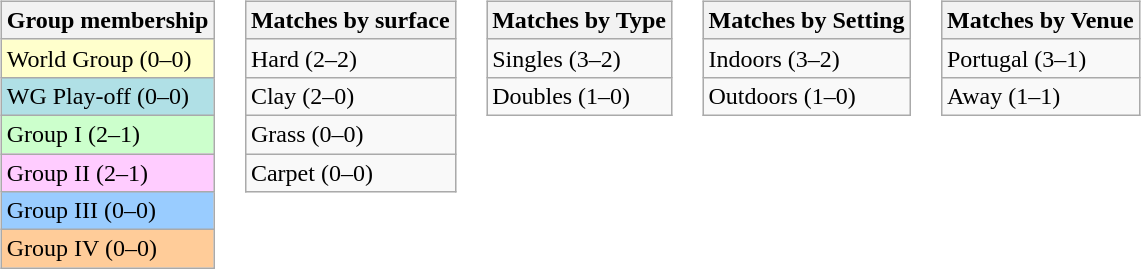<table>
<tr valign=top>
<td><br><table class=wikitable>
<tr>
<th>Group membership</th>
</tr>
<tr style="background:#ffc;">
<td>World Group (0–0)</td>
</tr>
<tr style="background:#B0E0E6;">
<td>WG Play-off (0–0)</td>
</tr>
<tr style="background:#cfc;">
<td>Group I (2–1)</td>
</tr>
<tr style="background:#fcf;">
<td>Group II (2–1)</td>
</tr>
<tr style="background:#9cf;">
<td>Group III (0–0)</td>
</tr>
<tr style="background:#fc9;">
<td>Group IV (0–0)</td>
</tr>
</table>
</td>
<td><br><table class=wikitable>
<tr>
<th>Matches by surface</th>
</tr>
<tr>
<td>Hard (2–2)</td>
</tr>
<tr>
<td>Clay (2–0)</td>
</tr>
<tr>
<td>Grass (0–0)</td>
</tr>
<tr>
<td>Carpet (0–0)</td>
</tr>
</table>
</td>
<td><br><table class=wikitable>
<tr>
<th>Matches by Type</th>
</tr>
<tr>
<td>Singles (3–2)</td>
</tr>
<tr>
<td>Doubles (1–0)</td>
</tr>
</table>
</td>
<td><br><table class=wikitable>
<tr>
<th>Matches by Setting</th>
</tr>
<tr>
<td>Indoors (3–2)</td>
</tr>
<tr>
<td>Outdoors (1–0)</td>
</tr>
</table>
</td>
<td><br><table class=wikitable>
<tr>
<th>Matches by Venue</th>
</tr>
<tr>
<td>Portugal (3–1)</td>
</tr>
<tr>
<td>Away (1–1)</td>
</tr>
</table>
</td>
</tr>
</table>
